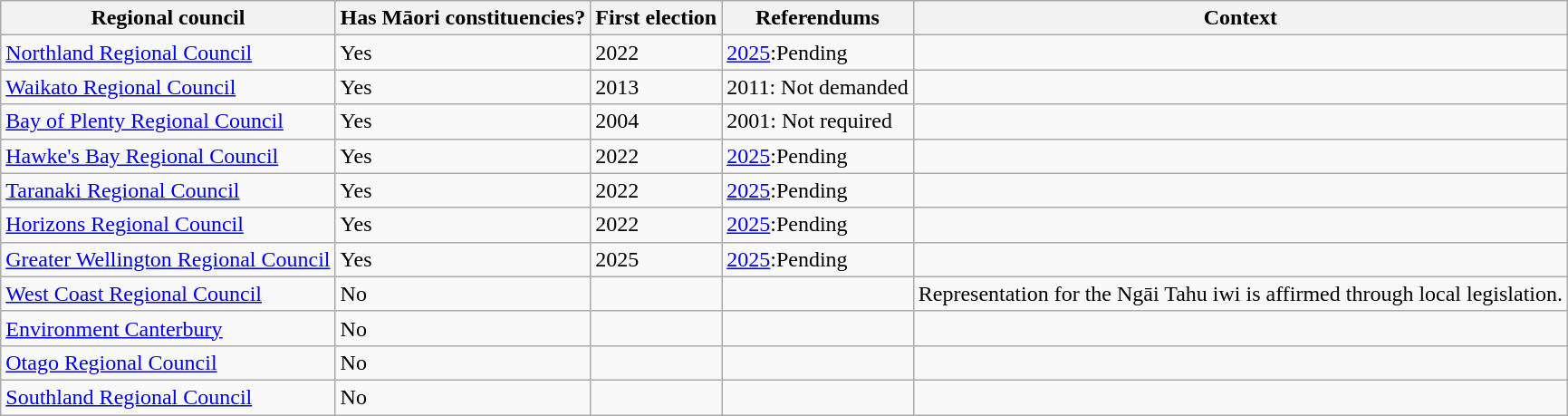<table class="wikitable sortable plainrowheaders" style="text-align: left;">
<tr>
<th bgcolor="#f2f2f4" align="left">Regional council</th>
<th bgcolor="#f2f2f4" align="left">Has Māori constituencies?</th>
<th bgcolor="#f2f2f4" align="left">First election</th>
<th>Referendums</th>
<th>Context</th>
</tr>
<tr>
<td><a href='#'>Northland Regional Council</a></td>
<td>Yes</td>
<td>2022</td>
<td><a href='#'>2025</a>:Pending</td>
<td></td>
</tr>
<tr>
<td><a href='#'>Waikato Regional Council</a></td>
<td>Yes</td>
<td>2013</td>
<td>2011: Not demanded</td>
<td></td>
</tr>
<tr>
<td><a href='#'>Bay of Plenty Regional Council</a></td>
<td>Yes</td>
<td>2004</td>
<td>2001: Not required</td>
<td></td>
</tr>
<tr>
<td><a href='#'>Hawke's Bay Regional Council</a></td>
<td>Yes</td>
<td>2022</td>
<td><a href='#'>2025</a>:Pending</td>
<td></td>
</tr>
<tr>
<td><a href='#'>Taranaki Regional Council</a></td>
<td>Yes</td>
<td>2022</td>
<td><a href='#'>2025</a>:Pending</td>
<td></td>
</tr>
<tr>
<td><a href='#'>Horizons Regional Council</a></td>
<td>Yes</td>
<td>2022</td>
<td><a href='#'>2025</a>:Pending</td>
<td></td>
</tr>
<tr>
<td><a href='#'>Greater Wellington Regional Council</a></td>
<td>Yes</td>
<td>2025</td>
<td><a href='#'>2025</a>:Pending</td>
<td></td>
</tr>
<tr>
<td><a href='#'>West Coast Regional Council</a></td>
<td>No</td>
<td></td>
<td></td>
<td>Representation for the Ngāi Tahu iwi is affirmed through local legislation.</td>
</tr>
<tr>
<td><a href='#'>Environment Canterbury</a></td>
<td>No</td>
<td></td>
<td></td>
<td></td>
</tr>
<tr>
<td><a href='#'>Otago Regional Council</a></td>
<td>No</td>
<td></td>
<td></td>
<td></td>
</tr>
<tr>
<td><a href='#'>Southland Regional Council</a></td>
<td>No</td>
<td></td>
<td></td>
<td></td>
</tr>
</table>
